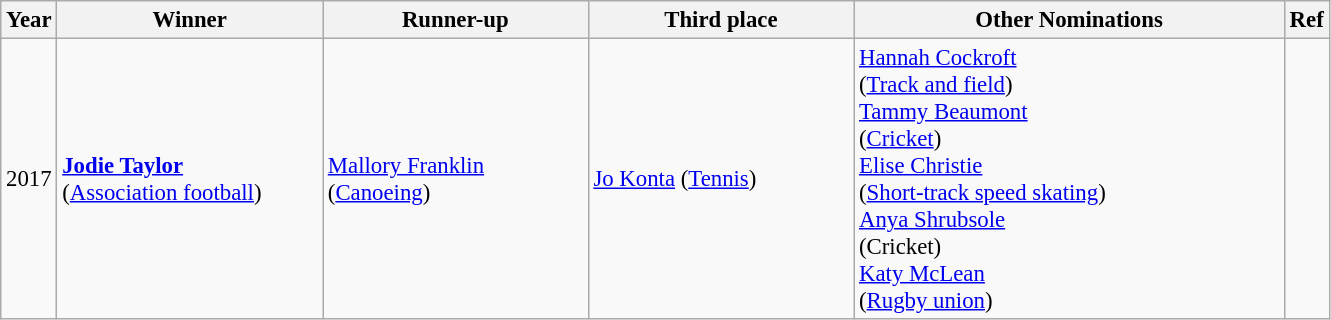<table class="wikitable" style="font-size: 95%">
<tr>
<th style="width:15px;">Year</th>
<th style="width:170px;">Winner</th>
<th style="width:170px;">Runner-up</th>
<th style="width:170px;">Third place</th>
<th style="width:280px;">Other Nominations</th>
<th style="width:10px;">Ref</th>
</tr>
<tr>
<td>2017</td>
<td><strong><a href='#'>Jodie Taylor</a></strong><br>(<a href='#'>Association football</a>)</td>
<td><a href='#'>Mallory Franklin</a> (<a href='#'>Canoeing</a>)</td>
<td><a href='#'>Jo Konta</a> (<a href='#'>Tennis</a>)</td>
<td><a href='#'>Hannah Cockroft</a><br>(<a href='#'>Track and field</a>)<br><a href='#'>Tammy Beaumont</a><br>(<a href='#'>Cricket</a>)<br><a href='#'>Elise Christie</a><br>(<a href='#'>Short-track speed skating</a>)<br><a href='#'>Anya Shrubsole</a><br>(Cricket)<br><a href='#'>Katy McLean</a><br>(<a href='#'>Rugby union</a>)</td>
<td></td>
</tr>
</table>
